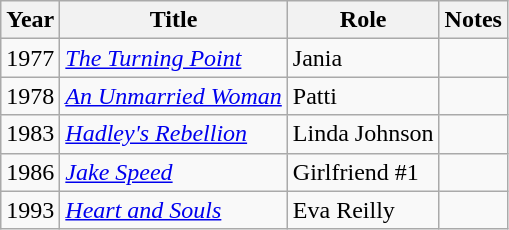<table class="wikitable sortable">
<tr>
<th>Year</th>
<th>Title</th>
<th>Role</th>
<th>Notes</th>
</tr>
<tr>
<td>1977</td>
<td><a href='#'><em>The Turning Point</em></a></td>
<td>Jania</td>
<td></td>
</tr>
<tr>
<td>1978</td>
<td><em><a href='#'>An Unmarried Woman</a></em></td>
<td>Patti</td>
<td></td>
</tr>
<tr>
<td>1983</td>
<td><em><a href='#'>Hadley's Rebellion</a></em></td>
<td>Linda Johnson</td>
<td></td>
</tr>
<tr>
<td>1986</td>
<td><em><a href='#'>Jake Speed</a></em></td>
<td>Girlfriend #1</td>
<td></td>
</tr>
<tr>
<td>1993</td>
<td><em><a href='#'>Heart and Souls</a></em></td>
<td>Eva Reilly</td>
<td></td>
</tr>
</table>
